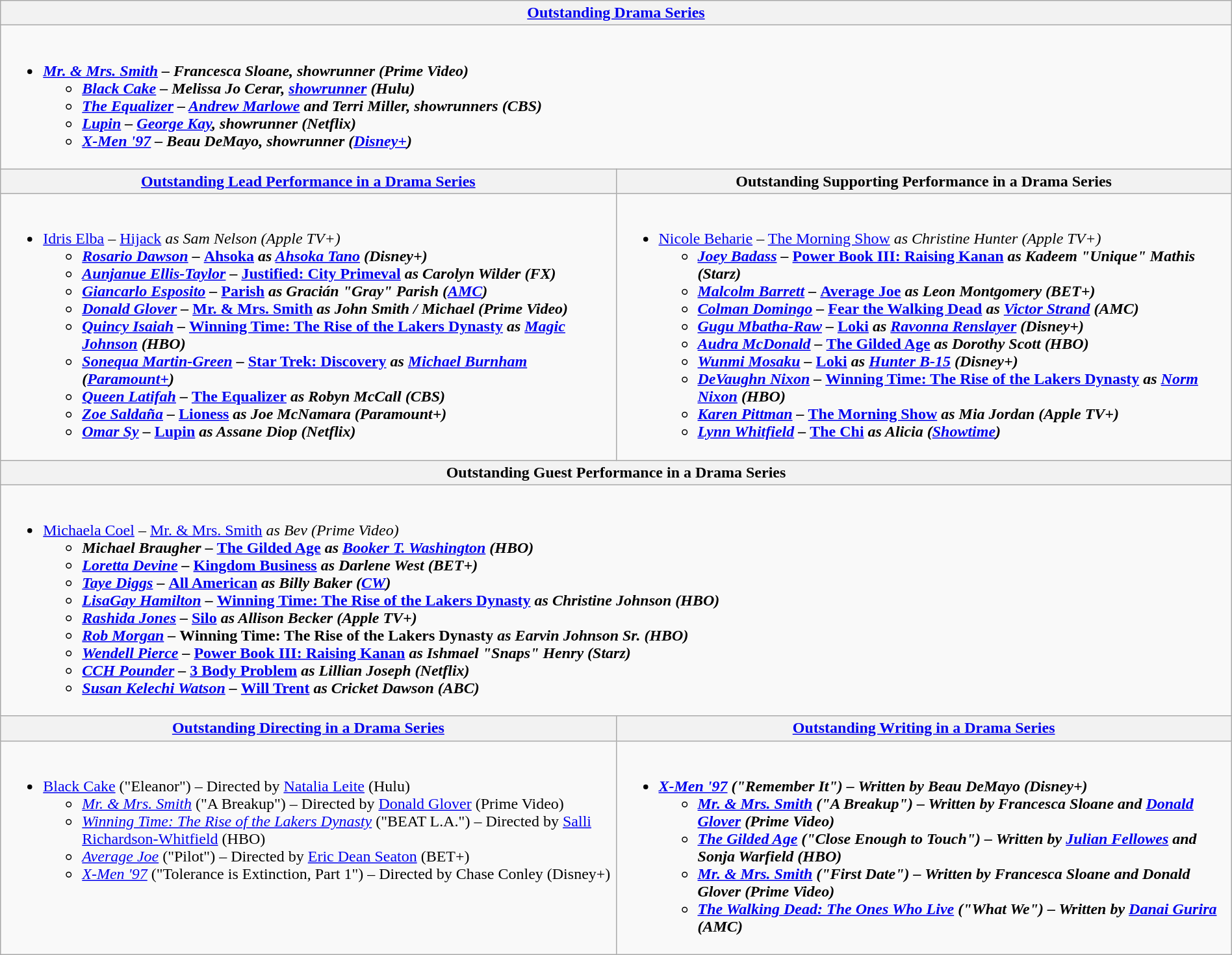<table class=wikitable width="100%">
<tr>
<th width="50%" colspan="2"><a href='#'>Outstanding Drama Series</a></th>
</tr>
<tr>
<td valign="top" colspan="2"><br><ul><li><strong><em><a href='#'>Mr. & Mrs. Smith</a><em> – Francesca Sloane, showrunner (Prime Video)<strong><ul><li></em><a href='#'>Black Cake</a><em> – Melissa Jo Cerar, <a href='#'>showrunner</a> (Hulu)</li><li></em><a href='#'>The Equalizer</a><em> – <a href='#'>Andrew Marlowe</a> and Terri Miller, showrunners (CBS)</li><li></em><a href='#'>Lupin</a><em> – <a href='#'>George Kay</a>, showrunner (Netflix)</li><li></em><a href='#'>X-Men '97</a><em> – Beau DeMayo, showrunner (<a href='#'>Disney+</a>)</li></ul></li></ul></td>
</tr>
<tr>
<th width="50%"><a href='#'>Outstanding Lead Performance in a Drama Series</a></th>
<th width="50%">Outstanding Supporting Performance in a Drama Series</th>
</tr>
<tr>
<td valign="top"><br><ul><li></strong><a href='#'>Idris Elba</a> – </em><a href='#'>Hijack</a><em> as Sam Nelson (Apple TV+)<strong><ul><li><a href='#'>Rosario Dawson</a> – </em><a href='#'>Ahsoka</a><em> as <a href='#'>Ahsoka Tano</a> (Disney+)</li><li><a href='#'>Aunjanue Ellis-Taylor</a> – </em><a href='#'>Justified: City Primeval</a><em> as Carolyn Wilder (FX)</li><li><a href='#'>Giancarlo Esposito</a> – </em><a href='#'>Parish</a><em> as Gracián "Gray" Parish (<a href='#'>AMC</a>)</li><li><a href='#'>Donald Glover</a> – </em><a href='#'>Mr. & Mrs. Smith</a><em> as John Smith / Michael (Prime Video)</li><li><a href='#'>Quincy Isaiah</a> – </em><a href='#'>Winning Time: The Rise of the Lakers Dynasty</a><em> as <a href='#'>Magic Johnson</a> (HBO)</li><li><a href='#'>Sonequa Martin-Green</a> – </em><a href='#'>Star Trek: Discovery</a><em> as <a href='#'>Michael Burnham</a> (<a href='#'>Paramount+</a>)</li><li><a href='#'>Queen Latifah</a> – </em><a href='#'>The Equalizer</a><em> as Robyn McCall (CBS)</li><li><a href='#'>Zoe Saldaña</a> – </em><a href='#'>Lioness</a><em> as  Joe McNamara (Paramount+)</li><li><a href='#'>Omar Sy</a> – </em><a href='#'>Lupin</a><em> as Assane Diop (Netflix)</li></ul></li></ul></td>
<td valign="top"><br><ul><li></strong><a href='#'>Nicole Beharie</a> – </em><a href='#'>The Morning Show</a><em> as Christine Hunter (Apple TV+)<strong><ul><li><a href='#'>Joey Badass</a> – </em><a href='#'>Power Book III: Raising Kanan</a><em> as Kadeem "Unique" Mathis (Starz)</li><li><a href='#'>Malcolm Barrett</a> – </em><a href='#'>Average Joe</a><em> as Leon Montgomery (BET+)</li><li><a href='#'>Colman Domingo</a> – </em><a href='#'>Fear the Walking Dead</a><em> as <a href='#'>Victor Strand</a> (AMC)</li><li><a href='#'>Gugu Mbatha-Raw</a> – </em><a href='#'>Loki</a><em> as <a href='#'>Ravonna Renslayer</a> (Disney+)</li><li><a href='#'>Audra McDonald</a> – </em><a href='#'>The Gilded Age</a><em> as Dorothy Scott (HBO)</li><li><a href='#'>Wunmi Mosaku</a> – </em><a href='#'>Loki</a><em> as <a href='#'>Hunter B-15</a> (Disney+)</li><li><a href='#'>DeVaughn Nixon</a> – </em><a href='#'>Winning Time: The Rise of the Lakers Dynasty</a><em> as <a href='#'>Norm Nixon</a> (HBO)</li><li><a href='#'>Karen Pittman</a> – </em><a href='#'>The Morning Show</a><em> as Mia Jordan (Apple TV+)</li><li><a href='#'>Lynn Whitfield</a> – </em><a href='#'>The Chi</a><em> as Alicia (<a href='#'>Showtime</a>)</li></ul></li></ul></td>
</tr>
<tr>
<th width="50%" colspan="2">Outstanding Guest Performance in a Drama Series</th>
</tr>
<tr>
<td valign="top" colspan="2"><br><ul><li></strong><a href='#'>Michaela Coel</a> – </em><a href='#'>Mr. & Mrs. Smith</a><em> as Bev (Prime Video)<strong><ul><li>Michael Braugher – </em><a href='#'>The Gilded Age</a><em> as <a href='#'>Booker T. Washington</a> (HBO)</li><li><a href='#'>Loretta Devine</a> – </em><a href='#'>Kingdom Business</a><em> as Darlene West (BET+)</li><li><a href='#'>Taye Diggs</a> – </em><a href='#'>All American</a><em> as Billy Baker (<a href='#'>CW</a>)</li><li><a href='#'>LisaGay Hamilton</a> – </em><a href='#'>Winning Time: The Rise of the Lakers Dynasty</a><em> as Christine Johnson (HBO)</li><li><a href='#'>Rashida Jones</a> – </em><a href='#'>Silo</a><em> as Allison Becker (Apple TV+)</li><li><a href='#'>Rob Morgan</a> – </em>Winning Time: The Rise of the Lakers Dynasty<em> as Earvin Johnson Sr. (HBO)</li><li><a href='#'>Wendell Pierce</a> – </em><a href='#'>Power Book III: Raising Kanan</a><em> as Ishmael "Snaps" Henry (Starz)</li><li><a href='#'>CCH Pounder</a> – </em><a href='#'>3 Body Problem</a><em> as Lillian Joseph (Netflix)</li><li><a href='#'>Susan Kelechi Watson</a> – </em><a href='#'>Will Trent</a><em> as Cricket Dawson (ABC)</li></ul></li></ul></td>
</tr>
<tr>
<th width="50%"><a href='#'>Outstanding Directing in a Drama Series</a></th>
<th width="50%"><a href='#'>Outstanding Writing in a Drama Series</a></th>
</tr>
<tr>
<td valign="top"><br><ul><li></em></strong><a href='#'>Black Cake</a></em> ("Eleanor") – Directed by <a href='#'>Natalia Leite</a> (Hulu)</strong><ul><li><em><a href='#'>Mr. & Mrs. Smith</a></em> ("A Breakup") – Directed by <a href='#'>Donald Glover</a> (Prime Video)</li><li><em><a href='#'>Winning Time: The Rise of the Lakers Dynasty</a></em> ("BEAT L.A.") – Directed by <a href='#'>Salli Richardson-Whitfield</a> (HBO)</li><li><em><a href='#'>Average Joe</a></em> ("Pilot") – Directed by <a href='#'>Eric Dean Seaton</a> (BET+)</li><li><em><a href='#'>X-Men '97</a></em> ("Tolerance is Extinction, Part 1") – Directed by Chase Conley (Disney+)</li></ul></li></ul></td>
<td valign="top"><br><ul><li><strong><em><a href='#'>X-Men '97</a><em> ("Remember It") – Written by Beau DeMayo (Disney+)<strong><ul><li></em><a href='#'>Mr. & Mrs. Smith</a><em> ("A Breakup") – Written by Francesca Sloane and <a href='#'>Donald Glover</a> (Prime Video)</li><li></em><a href='#'>The Gilded Age</a><em> ("Close Enough to Touch") – Written by <a href='#'>Julian Fellowes</a> and Sonja Warfield (HBO)</li><li></em><a href='#'>Mr. & Mrs. Smith</a><em> ("First Date") – Written by Francesca Sloane and Donald Glover (Prime Video)</li><li></em><a href='#'>The Walking Dead: The Ones Who Live</a><em> ("What We") – Written by <a href='#'>Danai Gurira</a> (AMC)</li></ul></li></ul></td>
</tr>
</table>
